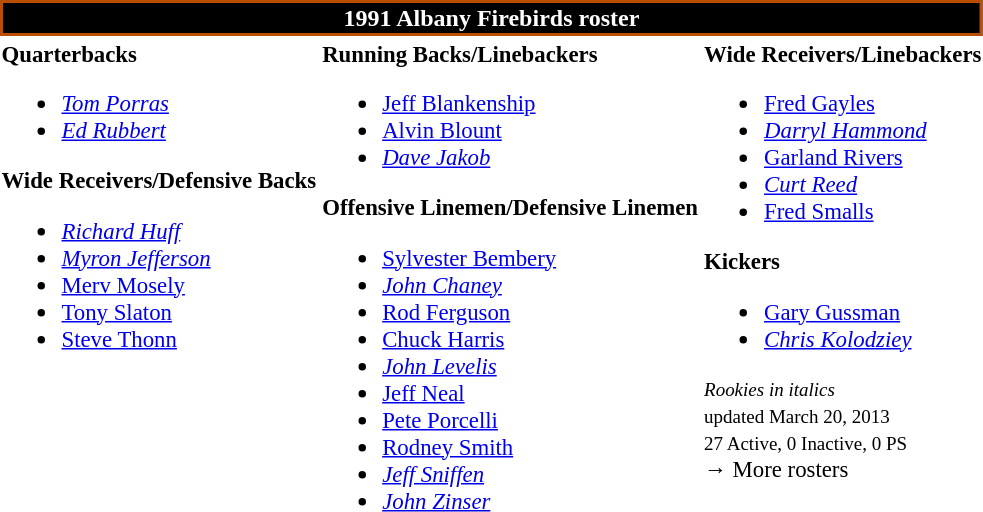<table class="toccolours" style="text-align: left;">
<tr>
<th colspan="7" style="background:black; border:2px solid #BA4D00; color:white; text-align:center;">1991 Albany Firebirds roster</th>
</tr>
<tr>
<td style="font-size: 95%;" valign="top"><strong>Quarterbacks</strong><br><ul><li> <em><a href='#'>Tom Porras</a></em></li><li> <em><a href='#'>Ed Rubbert</a></em></li></ul><strong>Wide Receivers/Defensive Backs</strong><ul><li> <em><a href='#'>Richard Huff</a></em></li><li> <em><a href='#'>Myron Jefferson</a></em></li><li> <a href='#'>Merv Mosely</a></li><li> <a href='#'>Tony Slaton</a></li><li> <a href='#'>Steve Thonn</a></li></ul></td>
<td style="font-size: 95%;" valign="top"><strong>Running Backs/Linebackers</strong><br><ul><li> <a href='#'>Jeff Blankenship</a></li><li> <a href='#'>Alvin Blount</a></li><li> <em><a href='#'>Dave Jakob</a></em></li></ul><strong>Offensive Linemen/Defensive Linemen</strong><ul><li> <a href='#'>Sylvester Bembery</a></li><li> <em><a href='#'>John Chaney</a></em></li><li> <a href='#'>Rod Ferguson</a></li><li> <a href='#'>Chuck Harris</a></li><li> <em><a href='#'>John Levelis</a></em></li><li> <a href='#'>Jeff Neal</a></li><li> <a href='#'>Pete Porcelli</a></li><li> <a href='#'>Rodney Smith</a></li><li> <em><a href='#'>Jeff Sniffen</a></em></li><li> <em><a href='#'>John Zinser</a></em></li></ul></td>
<td style="font-size: 95%;" valign="top"><strong>Wide Receivers/Linebackers</strong><br><ul><li> <a href='#'>Fred Gayles</a></li><li> <em><a href='#'>Darryl Hammond</a></em></li><li> <a href='#'>Garland Rivers</a></li><li> <em><a href='#'>Curt Reed</a></em></li><li> <a href='#'>Fred Smalls</a></li></ul><strong>Kickers</strong><ul><li> <a href='#'>Gary Gussman</a></li><li> <em><a href='#'>Chris Kolodziey</a></em></li></ul><small><em>Rookies in italics</em><br> updated March 20, 2013</small><br>
<small>27 Active, 0 Inactive, 0 PS</small><br>→ More rosters</td>
</tr>
<tr>
</tr>
</table>
